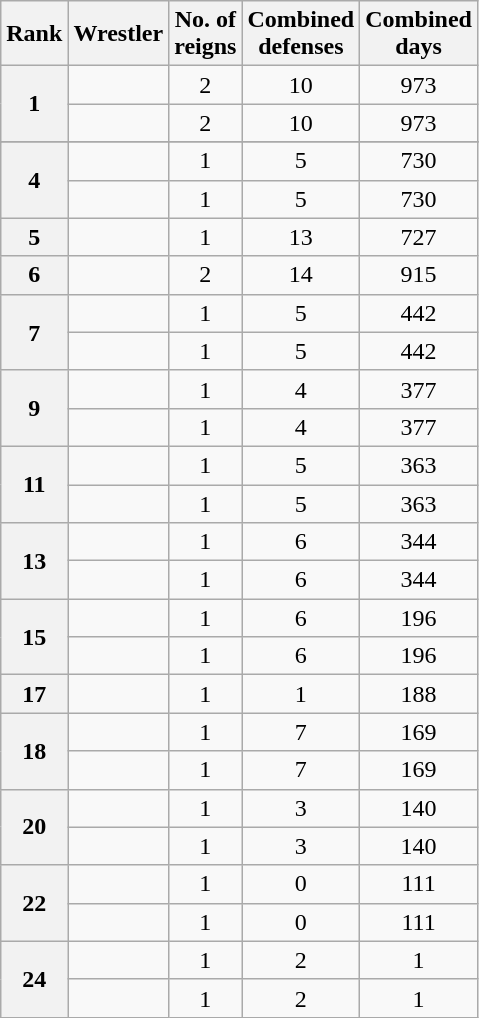<table class="wikitable sortable" style="text-align:center">
<tr>
<th>Rank</th>
<th>Wrestler</th>
<th>No. of<br>reigns</th>
<th>Combined<br>defenses</th>
<th>Combined<br>days</th>
</tr>
<tr>
<th rowspan="2">1</th>
<td></td>
<td>2</td>
<td>10</td>
<td>973</td>
</tr>
<tr>
<td></td>
<td>2</td>
<td>10</td>
<td>973</td>
</tr>
<tr>
</tr>
<tr>
<th rowspan="2">4</th>
<td></td>
<td>1</td>
<td>5</td>
<td>730</td>
</tr>
<tr>
<td></td>
<td>1</td>
<td>5</td>
<td>730</td>
</tr>
<tr>
<th>5</th>
<td></td>
<td>1</td>
<td>13</td>
<td>727</td>
</tr>
<tr>
<th>6</th>
<td></td>
<td>2</td>
<td>14</td>
<td>915</td>
</tr>
<tr>
<th rowspan=2>7</th>
<td></td>
<td>1</td>
<td>5</td>
<td>442</td>
</tr>
<tr>
<td></td>
<td>1</td>
<td>5</td>
<td>442</td>
</tr>
<tr>
<th rowspan=2>9</th>
<td></td>
<td>1</td>
<td>4</td>
<td>377</td>
</tr>
<tr>
<td></td>
<td>1</td>
<td>4</td>
<td>377</td>
</tr>
<tr>
<th rowspan=2>11</th>
<td></td>
<td>1</td>
<td>5</td>
<td>363</td>
</tr>
<tr>
<td></td>
<td>1</td>
<td>5</td>
<td>363</td>
</tr>
<tr>
<th rowspan=2>13</th>
<td></td>
<td>1</td>
<td>6</td>
<td>344</td>
</tr>
<tr>
<td></td>
<td>1</td>
<td>6</td>
<td>344</td>
</tr>
<tr>
<th rowspan=2>15</th>
<td></td>
<td>1</td>
<td>6</td>
<td>196</td>
</tr>
<tr>
<td></td>
<td>1</td>
<td>6</td>
<td>196</td>
</tr>
<tr>
<th>17</th>
<td></td>
<td>1</td>
<td>1</td>
<td>188</td>
</tr>
<tr>
<th rowspan=2>18</th>
<td></td>
<td>1</td>
<td>7</td>
<td>169</td>
</tr>
<tr>
<td></td>
<td>1</td>
<td>7</td>
<td>169</td>
</tr>
<tr>
<th rowspan=2>20</th>
<td></td>
<td>1</td>
<td>3</td>
<td>140</td>
</tr>
<tr>
<td></td>
<td>1</td>
<td>3</td>
<td>140</td>
</tr>
<tr>
<th rowspan=2>22</th>
<td></td>
<td>1</td>
<td>0</td>
<td>111</td>
</tr>
<tr>
<td></td>
<td>1</td>
<td>0</td>
<td>111</td>
</tr>
<tr>
<th rowspan=2>24</th>
<td></td>
<td>1</td>
<td>2</td>
<td>1</td>
</tr>
<tr>
<td></td>
<td>1</td>
<td>2</td>
<td>1</td>
</tr>
</table>
